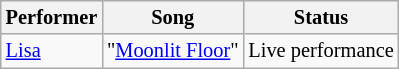<table class="wikitable" style="font-size:85%">
<tr>
<th>Performer</th>
<th>Song</th>
<th>Status</th>
</tr>
<tr>
<td> <a href='#'>Lisa</a></td>
<td>"<a href='#'>Moonlit Floor</a>"</td>
<td>Live performance</td>
</tr>
</table>
